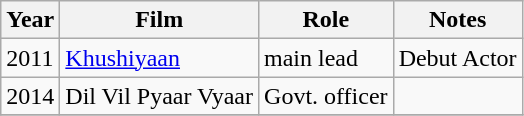<table class="wikitable sortable">
<tr>
<th>Year</th>
<th>Film</th>
<th>Role</th>
<th>Notes</th>
</tr>
<tr>
<td>2011</td>
<td><a href='#'>Khushiyaan</a></td>
<td>main lead</td>
<td>Debut Actor</td>
</tr>
<tr>
<td>2014</td>
<td>Dil Vil Pyaar Vyaar</td>
<td>Govt. officer</td>
<td></td>
</tr>
<tr>
</tr>
</table>
